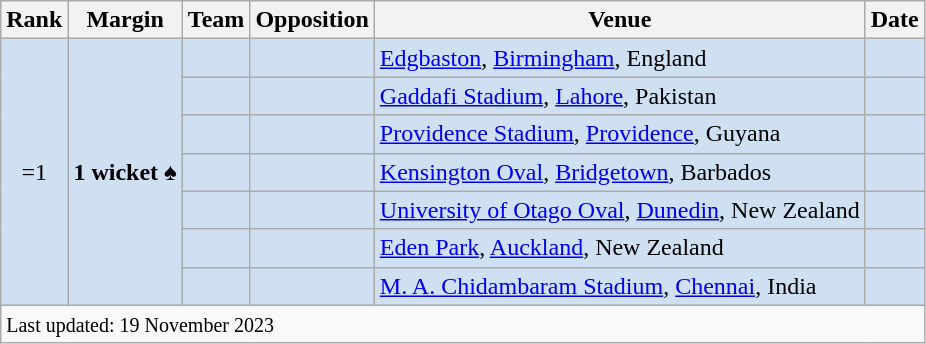<table class="wikitable plainrowheaders sortable">
<tr>
<th scope=col>Rank</th>
<th scope=col>Margin</th>
<th scope=col>Team</th>
<th scope=col>Opposition</th>
<th scope=col>Venue</th>
<th scope=col>Date</th>
</tr>
<tr bgcolor=#cee0f2>
<td align=center rowspan=7>=1</td>
<th scope=row style="background:#cee0f2; text-align:center;" rowspan=7>1 wicket ♠</th>
<td></td>
<td></td>
<td><a href='#'>Edgbaston</a>, <a href='#'>Birmingham</a>, England</td>
<td><a href='#'></a></td>
</tr>
<tr bgcolor=#cee0f2>
<td></td>
<td></td>
<td><a href='#'>Gaddafi Stadium</a>, <a href='#'>Lahore</a>, Pakistan</td>
<td><a href='#'></a></td>
</tr>
<tr bgcolor=#cee0f2>
<td></td>
<td></td>
<td><a href='#'>Providence Stadium</a>, <a href='#'>Providence</a>, Guyana</td>
<td><a href='#'></a></td>
</tr>
<tr bgcolor=#cee0f2>
<td></td>
<td></td>
<td><a href='#'>Kensington Oval</a>, <a href='#'>Bridgetown</a>, Barbados</td>
<td><a href='#'></a></td>
</tr>
<tr bgcolor=#cee0f2>
<td></td>
<td></td>
<td><a href='#'>University of Otago Oval</a>, <a href='#'>Dunedin</a>, New Zealand</td>
<td><a href='#'></a></td>
</tr>
<tr bgcolor=#cee0f2>
<td></td>
<td></td>
<td><a href='#'>Eden Park</a>, <a href='#'>Auckland</a>, New Zealand</td>
<td><a href='#'></a></td>
</tr>
<tr bgcolor=#cee0f2>
<td></td>
<td></td>
<td><a href='#'>M. A. Chidambaram Stadium</a>, <a href='#'>Chennai</a>, India</td>
<td><a href='#'></a></td>
</tr>
<tr class=sortbottom>
<td colspan=6><small>Last updated: 19 November 2023</small></td>
</tr>
</table>
